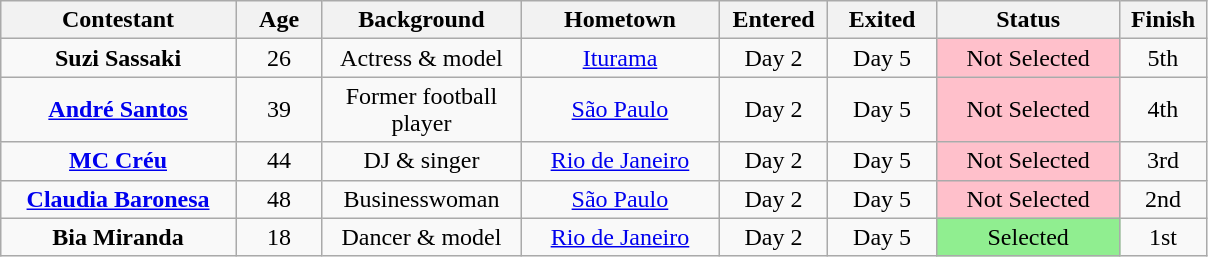<table class= "wikitable sortable" style="text-align: center; margin:auto; align: center">
<tr>
<th width=150>Contestant</th>
<th width=050>Age</th>
<th width=125>Background</th>
<th width=125>Hometown</th>
<th width=065>Entered</th>
<th width=065>Exited</th>
<th width=115>Status</th>
<th width=050>Finish</th>
</tr>
<tr>
<td><strong>Suzi Sassaki</strong></td>
<td>26</td>
<td>Actress & model</td>
<td><a href='#'>Iturama</a></td>
<td>Day 2</td>
<td>Day 5</td>
<td bgcolor=FFC0CB nowrap>Not Selected<br></td>
<td>5th</td>
</tr>
<tr>
<td><strong><a href='#'>André Santos</a></strong></td>
<td>39</td>
<td>Former football player</td>
<td><a href='#'>São Paulo</a></td>
<td>Day 2</td>
<td>Day 5</td>
<td bgcolor=FFC0CB>Not Selected<br></td>
<td>4th</td>
</tr>
<tr>
<td><strong><a href='#'>MC Créu</a></strong></td>
<td>44</td>
<td>DJ & singer</td>
<td><a href='#'>Rio de Janeiro</a></td>
<td>Day 2</td>
<td>Day 5</td>
<td bgcolor=FFC0CB>Not Selected<br></td>
<td>3rd</td>
</tr>
<tr>
<td nowrap><strong><a href='#'>Claudia Baronesa</a></strong></td>
<td>48</td>
<td>Businesswoman</td>
<td><a href='#'>São Paulo</a></td>
<td>Day 2</td>
<td>Day 5</td>
<td bgcolor=FFC0CB>Not Selected<br></td>
<td>2nd</td>
</tr>
<tr>
<td><strong>Bia Miranda</strong></td>
<td>18</td>
<td>Dancer & model</td>
<td><a href='#'>Rio de Janeiro</a></td>
<td>Day 2</td>
<td>Day 5</td>
<td bgcolor=90EE90>Selected<br></td>
<td>1st</td>
</tr>
</table>
